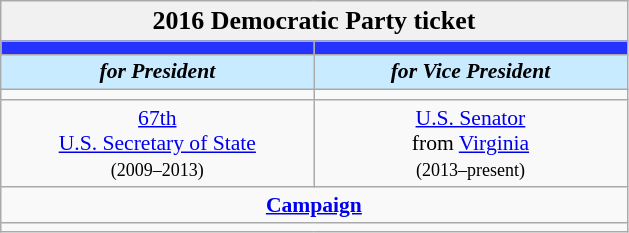<table class="wikitable" style="font-size:90%; text-align:center;">
<tr>
<td style="background:#f1f1f1;" colspan="30"><big><strong>2016 Democratic Party ticket </strong></big></td>
</tr>
<tr>
<th style="width:3em; font-size:135%; background:#2633FF; width:200px;"><a href='#'></a></th>
<th style="width:3em; font-size:135%; background:#2633FF; width:200px;"><a href='#'></a></th>
</tr>
<tr>
<td style="width:3em; font-size:100%; color:#000; background:#C8EBFF; width:200px;"><strong><em>for President</em></strong></td>
<td style="width:3em; font-size:100%; color:#000; background:#C8EBFF; width:200px;"><strong><em>for Vice President</em></strong></td>
</tr>
<tr>
<td></td>
<td></td>
</tr>
<tr>
<td><a href='#'>67th</a><br><a href='#'>U.S. Secretary of State</a><br><small>(2009–2013)</small></td>
<td><a href='#'>U.S. Senator</a><br>from <a href='#'>Virginia</a><br><small>(2013–present)</small></td>
</tr>
<tr>
<td colspan=2><a href='#'><strong>Campaign</strong></a></td>
</tr>
<tr>
<td colspan=2></td>
</tr>
</table>
